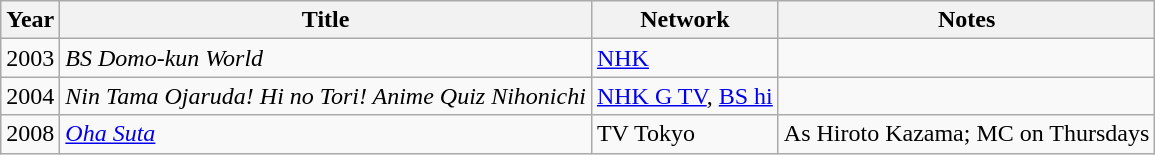<table class="wikitable">
<tr>
<th>Year</th>
<th>Title</th>
<th>Network</th>
<th>Notes</th>
</tr>
<tr>
<td>2003</td>
<td><em>BS Domo-kun World</em></td>
<td><a href='#'>NHK</a></td>
<td></td>
</tr>
<tr>
<td>2004</td>
<td><em>Nin Tama Ojaruda! Hi no Tori! Anime Quiz Nihonichi</em></td>
<td><a href='#'>NHK G TV</a>, <a href='#'>BS hi</a></td>
<td></td>
</tr>
<tr>
<td>2008</td>
<td><em><a href='#'>Oha Suta</a></em></td>
<td>TV Tokyo</td>
<td>As Hiroto Kazama; MC on Thursdays</td>
</tr>
</table>
